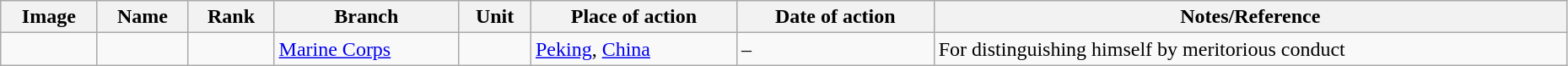<table class="wikitable" width="98%">
<tr>
<th>Image</th>
<th>Name</th>
<th>Rank</th>
<th>Branch</th>
<th>Unit</th>
<th>Place of action</th>
<th>Date of action</th>
<th>Notes/Reference</th>
</tr>
<tr>
<td></td>
<td></td>
<td></td>
<td><a href='#'>Marine Corps</a></td>
<td></td>
<td><a href='#'>Peking</a>, <a href='#'>China</a></td>
<td>–</td>
<td>For distinguishing himself by meritorious conduct</td>
</tr>
</table>
